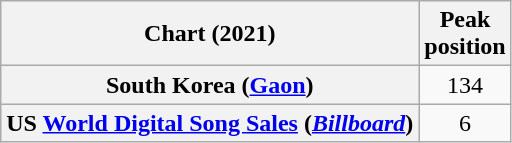<table class="wikitable sortable plainrowheaders" style="text-align:center">
<tr>
<th scope="col">Chart (2021)</th>
<th scope="col">Peak<br>position</th>
</tr>
<tr>
<th scope="row">South Korea (<a href='#'>Gaon</a>)</th>
<td>134</td>
</tr>
<tr>
<th scope="row">US <a href='#'>World Digital Song Sales</a> (<em><a href='#'>Billboard</a></em>)</th>
<td>6</td>
</tr>
</table>
